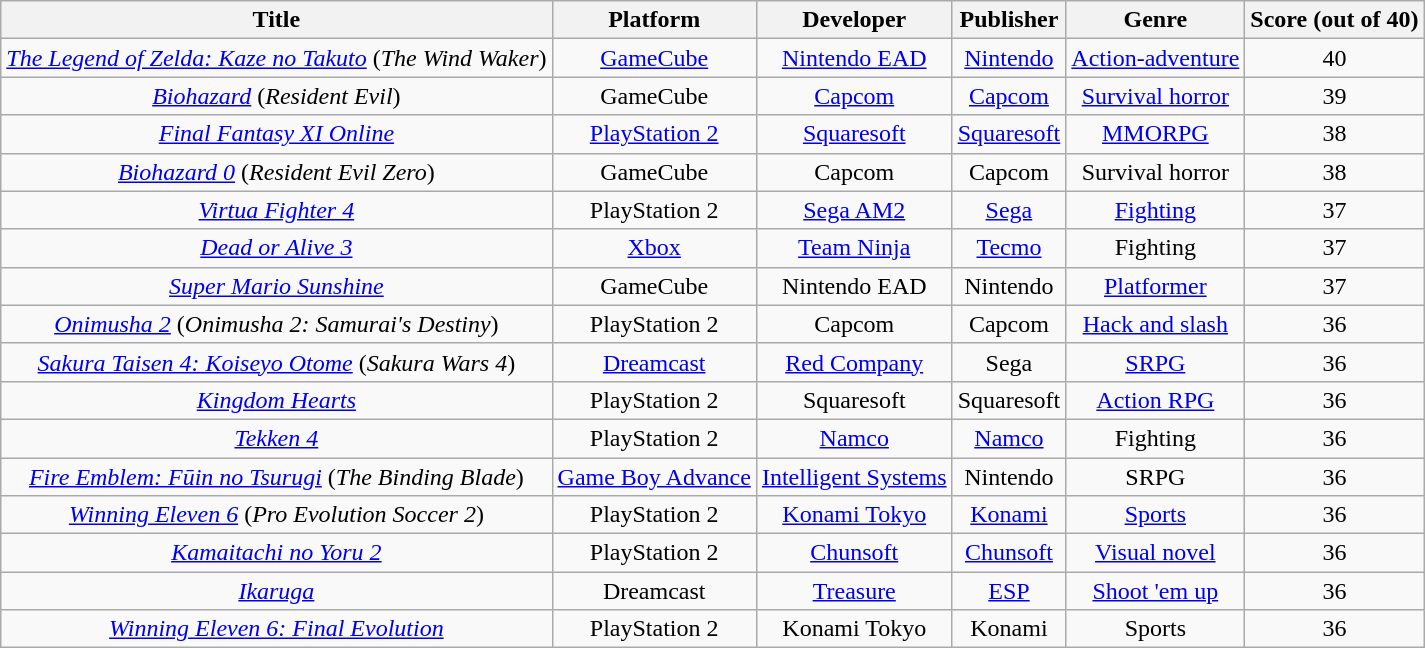<table class="wikitable sortable" style="text-align:center;">
<tr>
<th>Title</th>
<th>Platform</th>
<th>Developer</th>
<th>Publisher</th>
<th>Genre</th>
<th>Score (out of 40)</th>
</tr>
<tr>
<td><em><a href='#'>The Legend of Zelda: Kaze no Takuto</a></em> (<em>The Wind Waker</em>)</td>
<td><a href='#'>GameCube</a></td>
<td><a href='#'>Nintendo EAD</a></td>
<td><a href='#'>Nintendo</a></td>
<td><a href='#'>Action-adventure</a></td>
<td>40</td>
</tr>
<tr>
<td><em><a href='#'>Biohazard</a></em> (<em>Resident Evil</em>)</td>
<td>GameCube</td>
<td><a href='#'>Capcom</a></td>
<td><a href='#'>Capcom</a></td>
<td><a href='#'>Survival horror</a></td>
<td>39</td>
</tr>
<tr>
<td><em><a href='#'>Final Fantasy XI Online</a></em></td>
<td><a href='#'>PlayStation 2</a></td>
<td><a href='#'>Squaresoft</a></td>
<td><a href='#'>Squaresoft</a></td>
<td><a href='#'>MMORPG</a></td>
<td>38</td>
</tr>
<tr>
<td><em><a href='#'>Biohazard 0</a></em> (<em>Resident Evil Zero</em>)</td>
<td>GameCube</td>
<td>Capcom</td>
<td>Capcom</td>
<td>Survival horror</td>
<td>38</td>
</tr>
<tr>
<td><em><a href='#'>Virtua Fighter 4</a></em></td>
<td>PlayStation 2</td>
<td><a href='#'>Sega AM2</a></td>
<td><a href='#'>Sega</a></td>
<td><a href='#'>Fighting</a></td>
<td>37</td>
</tr>
<tr>
<td><em><a href='#'>Dead or Alive 3</a></em></td>
<td><a href='#'>Xbox</a></td>
<td><a href='#'>Team Ninja</a></td>
<td><a href='#'>Tecmo</a></td>
<td>Fighting</td>
<td>37</td>
</tr>
<tr>
<td><em><a href='#'>Super Mario Sunshine</a></em></td>
<td>GameCube</td>
<td>Nintendo EAD</td>
<td>Nintendo</td>
<td><a href='#'>Platformer</a></td>
<td>37</td>
</tr>
<tr>
<td><em><a href='#'>Onimusha 2</a></em> (<em>Onimusha 2: Samurai's Destiny</em>)</td>
<td>PlayStation 2</td>
<td>Capcom</td>
<td>Capcom</td>
<td><a href='#'>Hack and slash</a></td>
<td>36</td>
</tr>
<tr>
<td><a href='#'><em>Sakura Taisen 4: Koiseyo Otome</em></a> (<em>Sakura Wars 4</em>)</td>
<td><a href='#'>Dreamcast</a></td>
<td><a href='#'>Red Company</a></td>
<td>Sega</td>
<td><a href='#'>SRPG</a></td>
<td>36</td>
</tr>
<tr>
<td><a href='#'><em>Kingdom Hearts</em></a></td>
<td>PlayStation 2</td>
<td>Squaresoft</td>
<td>Squaresoft</td>
<td><a href='#'>Action RPG</a></td>
<td>36</td>
</tr>
<tr>
<td><em><a href='#'>Tekken 4</a></em></td>
<td>PlayStation 2</td>
<td><a href='#'>Namco</a></td>
<td><a href='#'>Namco</a></td>
<td>Fighting</td>
<td>36</td>
</tr>
<tr>
<td><em><a href='#'>Fire Emblem: Fūin no Tsurugi</a></em> (<em>The Binding Blade</em>)</td>
<td><a href='#'>Game Boy Advance</a></td>
<td><a href='#'>Intelligent Systems</a></td>
<td>Nintendo</td>
<td>SRPG</td>
<td>36</td>
</tr>
<tr>
<td><em><a href='#'>Winning Eleven 6</a></em> (<em>Pro Evolution Soccer 2</em>)</td>
<td>PlayStation 2</td>
<td><a href='#'>Konami Tokyo</a></td>
<td><a href='#'>Konami</a></td>
<td><a href='#'>Sports</a></td>
<td>36</td>
</tr>
<tr>
<td><a href='#'><em>Kamaitachi no Yoru 2</em></a></td>
<td>PlayStation 2</td>
<td><a href='#'>Chunsoft</a></td>
<td><a href='#'>Chunsoft</a></td>
<td><a href='#'>Visual novel</a></td>
<td>36</td>
</tr>
<tr>
<td><em><a href='#'>Ikaruga</a></em></td>
<td>Dreamcast</td>
<td><a href='#'>Treasure</a></td>
<td><a href='#'>ESP</a></td>
<td><a href='#'>Shoot 'em up</a></td>
<td>36</td>
</tr>
<tr>
<td><a href='#'><em>Winning Eleven 6: Final Evolution</em></a></td>
<td>PlayStation 2</td>
<td>Konami Tokyo</td>
<td>Konami</td>
<td>Sports</td>
<td>36</td>
</tr>
</table>
